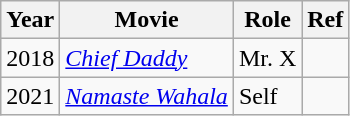<table class="wikitable sortable">
<tr>
<th>Year</th>
<th>Movie</th>
<th>Role</th>
<th>Ref</th>
</tr>
<tr>
<td>2018</td>
<td><em><a href='#'>Chief Daddy</a></em></td>
<td>Mr. X</td>
<td></td>
</tr>
<tr>
<td>2021</td>
<td><em><a href='#'>Namaste Wahala</a></em></td>
<td>Self</td>
<td></td>
</tr>
</table>
